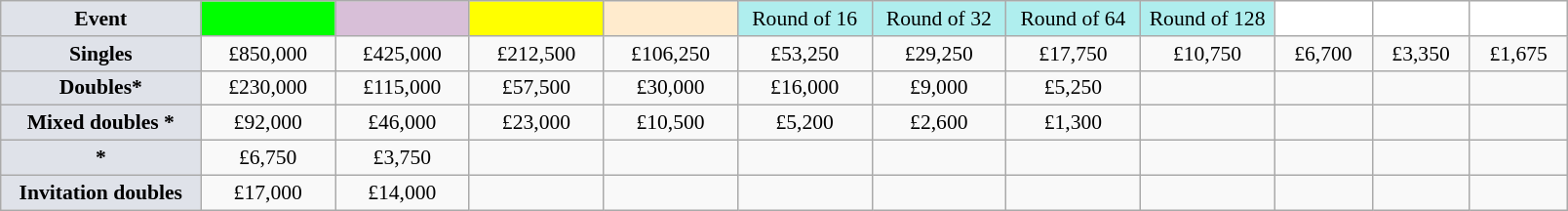<table class=wikitable style="font-size:90%;text-align:center">
<tr>
<td style="width:130px; background:#dfe2e9;"><strong>Event</strong></td>
<td style="width:85px; background:lime;"><strong></strong></td>
<td style="width:85px; background:thistle;"></td>
<td style="width:85px; background:#ff0;"></td>
<td style="width:85px; background:#ffebcd;"></td>
<td style="width:85px; background:#afeeee;">Round of 16</td>
<td style="width:85px; background:#afeeee;">Round of 32</td>
<td style="width:85px; background:#afeeee;">Round of 64</td>
<td style="width:85px; background:#afeeee;">Round of 128</td>
<td style="width:60px; background:#ffffff;"></td>
<td style="width:60px; background:#ffffff;"></td>
<td style="width:60px; background:#ffffff;"></td>
</tr>
<tr>
<td style="background:#dfe2e9;"><strong>Singles</strong></td>
<td>£850,000</td>
<td>£425,000</td>
<td>£212,500</td>
<td>£106,250</td>
<td>£53,250</td>
<td>£29,250</td>
<td>£17,750</td>
<td>£10,750</td>
<td>£6,700</td>
<td>£3,350</td>
<td>£1,675</td>
</tr>
<tr>
<td style="background:#dfe2e9;"><strong>Doubles*</strong></td>
<td>£230,000</td>
<td>£115,000</td>
<td>£57,500</td>
<td>£30,000</td>
<td>£16,000</td>
<td>£9,000</td>
<td>£5,250</td>
<td></td>
<td></td>
<td></td>
<td></td>
</tr>
<tr>
<td style="background:#dfe2e9;"><strong>Mixed doubles *</strong></td>
<td>£92,000</td>
<td>£46,000</td>
<td>£23,000</td>
<td>£10,500</td>
<td>£5,200</td>
<td>£2,600</td>
<td>£1,300</td>
<td></td>
<td></td>
<td></td>
<td></td>
</tr>
<tr>
<td style="background:#dfe2e9;"><strong>*</strong></td>
<td>£6,750</td>
<td>£3,750</td>
<td></td>
<td></td>
<td></td>
<td></td>
<td></td>
<td></td>
<td></td>
<td></td>
<td></td>
</tr>
<tr>
<td style="background:#dfe2e9;"><strong>Invitation doubles</strong></td>
<td>£17,000</td>
<td>£14,000</td>
<td></td>
<td></td>
<td></td>
<td></td>
<td></td>
<td></td>
<td></td>
<td></td>
<td></td>
</tr>
</table>
